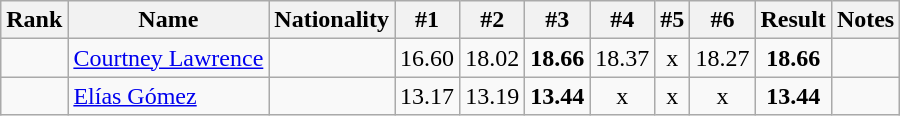<table class="wikitable sortable" style="text-align:center">
<tr>
<th>Rank</th>
<th>Name</th>
<th>Nationality</th>
<th>#1</th>
<th>#2</th>
<th>#3</th>
<th>#4</th>
<th>#5</th>
<th>#6</th>
<th>Result</th>
<th>Notes</th>
</tr>
<tr>
<td></td>
<td align=left><a href='#'>Courtney Lawrence</a></td>
<td align=left></td>
<td>16.60</td>
<td>18.02</td>
<td><strong>18.66</strong></td>
<td>18.37</td>
<td>x</td>
<td>18.27</td>
<td><strong>18.66</strong></td>
<td></td>
</tr>
<tr>
<td></td>
<td align=left><a href='#'>Elías Gómez</a></td>
<td align=left></td>
<td>13.17</td>
<td>13.19</td>
<td><strong>13.44</strong></td>
<td>x</td>
<td>x</td>
<td>x</td>
<td><strong>13.44</strong></td>
<td></td>
</tr>
</table>
